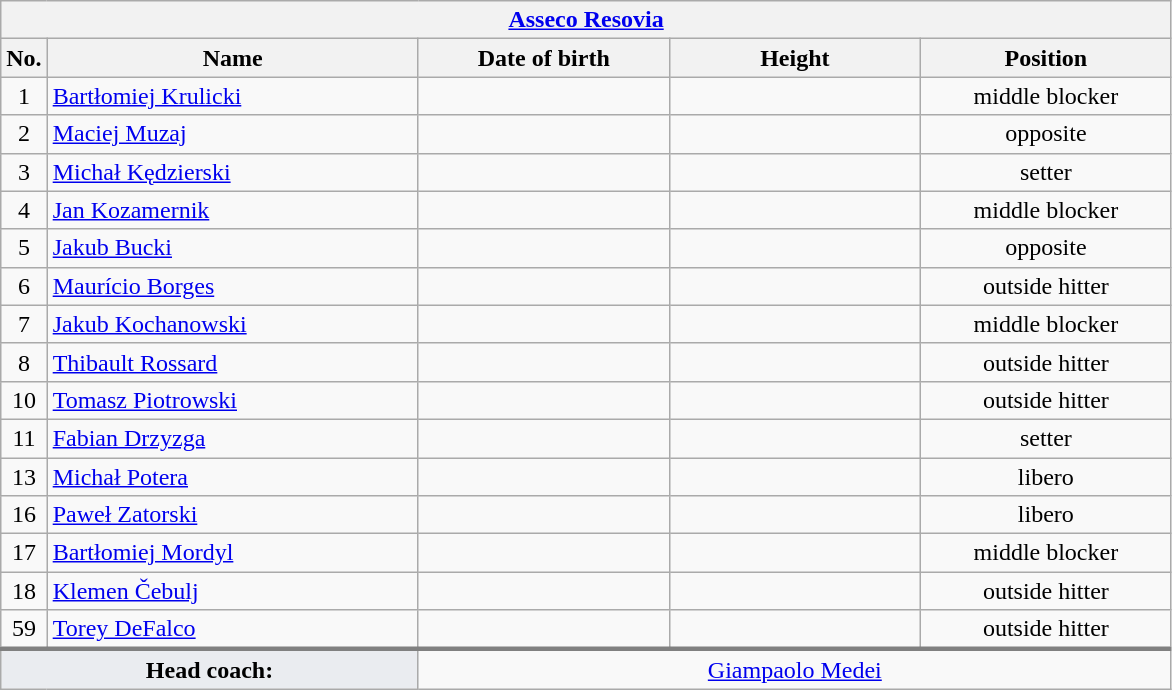<table class="wikitable collapsible collapsed" style="font-size:100%; text-align:center">
<tr>
<th colspan=5 style="width:30em"><a href='#'>Asseco Resovia</a></th>
</tr>
<tr>
<th>No.</th>
<th style="width:15em">Name</th>
<th style="width:10em">Date of birth</th>
<th style="width:10em">Height</th>
<th style="width:10em">Position</th>
</tr>
<tr>
<td>1</td>
<td align=left> <a href='#'>Bartłomiej Krulicki</a></td>
<td align=right></td>
<td></td>
<td>middle blocker</td>
</tr>
<tr>
<td>2</td>
<td align=left> <a href='#'>Maciej Muzaj</a></td>
<td align=right></td>
<td></td>
<td>opposite</td>
</tr>
<tr>
<td>3</td>
<td align=left> <a href='#'>Michał Kędzierski</a></td>
<td align=right></td>
<td></td>
<td>setter</td>
</tr>
<tr>
<td>4</td>
<td align=left> <a href='#'>Jan Kozamernik</a></td>
<td align=right></td>
<td></td>
<td>middle blocker</td>
</tr>
<tr>
<td>5</td>
<td align=left> <a href='#'>Jakub Bucki</a></td>
<td align=right></td>
<td></td>
<td>opposite</td>
</tr>
<tr>
<td>6</td>
<td align=left> <a href='#'>Maurício Borges</a></td>
<td align=right></td>
<td></td>
<td>outside hitter</td>
</tr>
<tr>
<td>7</td>
<td align=left> <a href='#'>Jakub Kochanowski</a></td>
<td align=right></td>
<td></td>
<td>middle blocker</td>
</tr>
<tr>
<td>8</td>
<td align=left> <a href='#'>Thibault Rossard</a></td>
<td align=right></td>
<td></td>
<td>outside hitter</td>
</tr>
<tr>
<td>10</td>
<td align=left> <a href='#'>Tomasz Piotrowski</a></td>
<td align=right></td>
<td></td>
<td>outside hitter</td>
</tr>
<tr>
<td>11</td>
<td align=left> <a href='#'>Fabian Drzyzga</a></td>
<td align=right></td>
<td></td>
<td>setter</td>
</tr>
<tr>
<td>13</td>
<td align=left> <a href='#'>Michał Potera</a></td>
<td align=right></td>
<td></td>
<td>libero</td>
</tr>
<tr>
<td>16</td>
<td align=left> <a href='#'>Paweł Zatorski</a></td>
<td align=right></td>
<td></td>
<td>libero</td>
</tr>
<tr>
<td>17</td>
<td align=left> <a href='#'>Bartłomiej Mordyl</a></td>
<td align=right></td>
<td></td>
<td>middle blocker</td>
</tr>
<tr>
<td>18</td>
<td align=left> <a href='#'>Klemen Čebulj</a></td>
<td align=right></td>
<td></td>
<td>outside hitter</td>
</tr>
<tr>
<td>59</td>
<td align=left> <a href='#'>Torey DeFalco</a></td>
<td align=right></td>
<td></td>
<td>outside hitter</td>
</tr>
<tr style="border-top: 3px solid grey">
<td colspan=2 style="background:#EAECF0"><strong>Head coach:</strong></td>
<td colspan=3> <a href='#'>Giampaolo Medei</a></td>
</tr>
</table>
